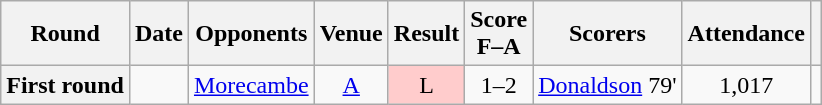<table class="wikitable plainrowheaders" style="text-align:center">
<tr>
<th scope=col>Round</th>
<th scope=col>Date</th>
<th scope=col>Opponents</th>
<th scope=col>Venue</th>
<th scope=col>Result</th>
<th scope=col>Score<br>F–A</th>
<th scope=col class=unsortable>Scorers</th>
<th scope=col>Attendance</th>
<th scope=col class=unsortable></th>
</tr>
<tr>
<th scope=row>First round</th>
<td align=left></td>
<td align=left><a href='#'>Morecambe</a></td>
<td><a href='#'>A</a></td>
<td style="background-color:#FFCCCC">L</td>
<td>1–2</td>
<td align=left><a href='#'>Donaldson</a> 79'</td>
<td>1,017</td>
<td></td>
</tr>
</table>
